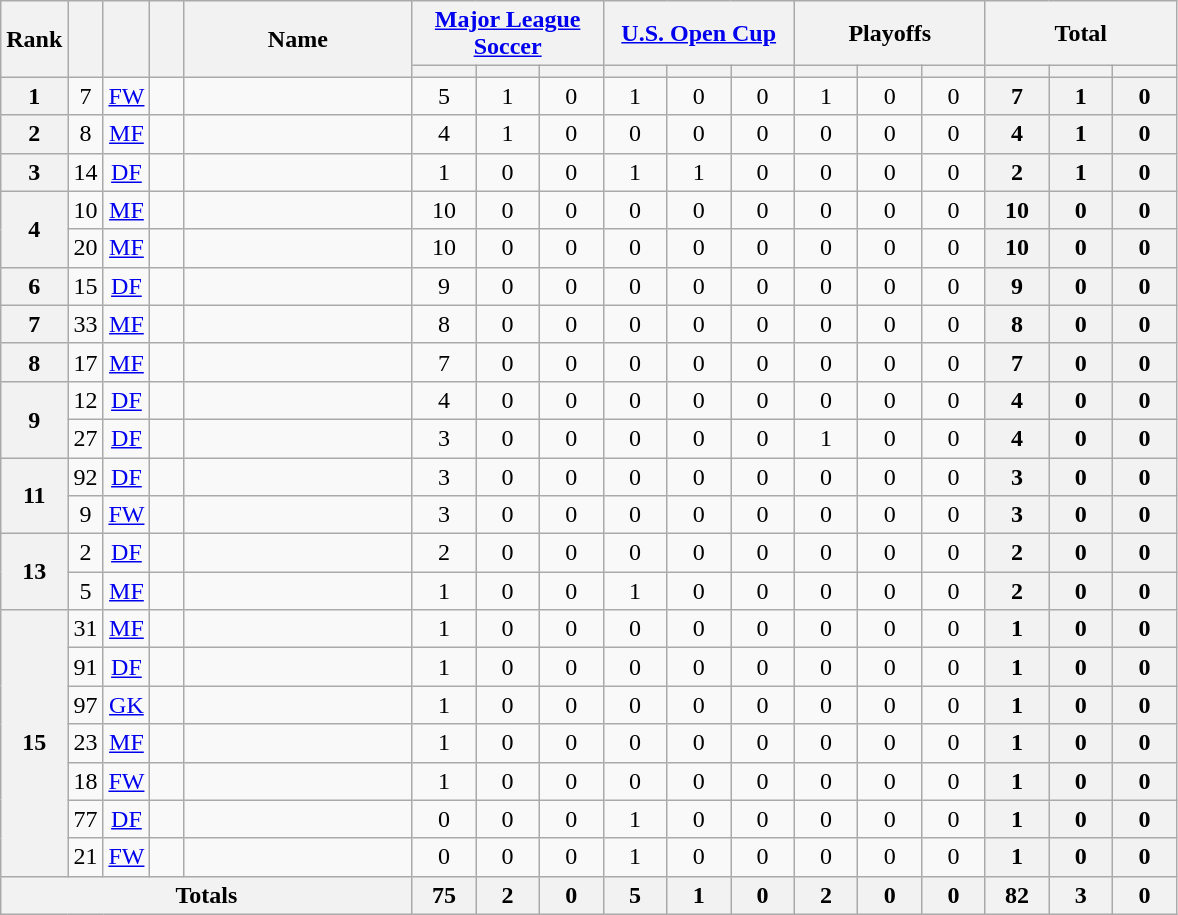<table class="wikitable sortable" style="text-align:center;" >
<tr>
<th rowspan="2" width="15">Rank</th>
<th rowspan="2" width="15"></th>
<th rowspan="2" width="15"></th>
<th rowspan="2" width="15"></th>
<th rowspan="2" width="145">Name</th>
<th colspan="3" width="120"><a href='#'>Major League Soccer</a></th>
<th colspan="3" width="120"><a href='#'>U.S. Open Cup</a></th>
<th colspan="3" width="120">Playoffs</th>
<th colspan="3" width="120">Total</th>
</tr>
<tr>
<th style="width:30px"></th>
<th style="width:30px"></th>
<th style="width:30px"></th>
<th style="width:30px"></th>
<th style="width:30px"></th>
<th style="width:30px"></th>
<th style="width:30px"></th>
<th style="width:30px"></th>
<th style="width:30px"></th>
<th style="width:30px"></th>
<th style="width:30px"></th>
<th style="width:30px"></th>
</tr>
<tr>
<th>1</th>
<td>7</td>
<td><a href='#'>FW</a></td>
<td></td>
<td align="left"><br></td>
<td>5</td>
<td>1</td>
<td>0<br></td>
<td>1</td>
<td>0</td>
<td>0<br></td>
<td>1</td>
<td>0</td>
<td>0<br></td>
<th>7</th>
<th>1</th>
<th>0</th>
</tr>
<tr>
<th>2</th>
<td>8</td>
<td><a href='#'>MF</a></td>
<td></td>
<td align="left"><br></td>
<td>4</td>
<td>1</td>
<td>0<br></td>
<td>0</td>
<td>0</td>
<td>0<br></td>
<td>0</td>
<td>0</td>
<td>0<br></td>
<th>4</th>
<th>1</th>
<th>0</th>
</tr>
<tr>
<th>3</th>
<td>14</td>
<td><a href='#'>DF</a></td>
<td></td>
<td align="left"><br></td>
<td>1</td>
<td>0</td>
<td>0<br></td>
<td>1</td>
<td>1</td>
<td>0<br></td>
<td>0</td>
<td>0</td>
<td>0<br></td>
<th>2</th>
<th>1</th>
<th>0</th>
</tr>
<tr>
<th rowspan="2">4</th>
<td>10</td>
<td><a href='#'>MF</a></td>
<td></td>
<td align="left"><br></td>
<td>10</td>
<td>0</td>
<td>0<br></td>
<td>0</td>
<td>0</td>
<td>0<br></td>
<td>0</td>
<td>0</td>
<td>0<br></td>
<th>10</th>
<th>0</th>
<th>0</th>
</tr>
<tr>
<td>20</td>
<td><a href='#'>MF</a></td>
<td></td>
<td align="left"><br></td>
<td>10</td>
<td>0</td>
<td>0<br></td>
<td>0</td>
<td>0</td>
<td>0<br></td>
<td>0</td>
<td>0</td>
<td>0<br></td>
<th>10</th>
<th>0</th>
<th>0</th>
</tr>
<tr>
<th>6</th>
<td>15</td>
<td><a href='#'>DF</a></td>
<td></td>
<td align="left"><br></td>
<td>9</td>
<td>0</td>
<td>0<br></td>
<td>0</td>
<td>0</td>
<td>0<br></td>
<td>0</td>
<td>0</td>
<td>0<br></td>
<th>9</th>
<th>0</th>
<th>0</th>
</tr>
<tr>
<th>7</th>
<td>33</td>
<td><a href='#'>MF</a></td>
<td></td>
<td align="left"><br></td>
<td>8</td>
<td>0</td>
<td>0<br></td>
<td>0</td>
<td>0</td>
<td>0<br></td>
<td>0</td>
<td>0</td>
<td>0<br></td>
<th>8</th>
<th>0</th>
<th>0</th>
</tr>
<tr>
<th>8</th>
<td>17</td>
<td><a href='#'>MF</a></td>
<td></td>
<td align="left"><br></td>
<td>7</td>
<td>0</td>
<td>0<br></td>
<td>0</td>
<td>0</td>
<td>0<br></td>
<td>0</td>
<td>0</td>
<td>0<br></td>
<th>7</th>
<th>0</th>
<th>0</th>
</tr>
<tr>
<th rowspan="2">9</th>
<td>12</td>
<td><a href='#'>DF</a></td>
<td></td>
<td align="left"><br></td>
<td>4</td>
<td>0</td>
<td>0<br></td>
<td>0</td>
<td>0</td>
<td>0<br></td>
<td>0</td>
<td>0</td>
<td>0<br></td>
<th>4</th>
<th>0</th>
<th>0</th>
</tr>
<tr>
<td>27</td>
<td><a href='#'>DF</a></td>
<td></td>
<td align="left"><br></td>
<td>3</td>
<td>0</td>
<td>0<br></td>
<td>0</td>
<td>0</td>
<td>0<br></td>
<td>1</td>
<td>0</td>
<td>0<br></td>
<th>4</th>
<th>0</th>
<th>0</th>
</tr>
<tr>
<th rowspan="2">11</th>
<td>92</td>
<td><a href='#'>DF</a></td>
<td></td>
<td align="left"><br></td>
<td>3</td>
<td>0</td>
<td>0<br></td>
<td>0</td>
<td>0</td>
<td>0<br></td>
<td>0</td>
<td>0</td>
<td>0<br></td>
<th>3</th>
<th>0</th>
<th>0</th>
</tr>
<tr>
<td>9</td>
<td><a href='#'>FW</a></td>
<td></td>
<td align="left"><br></td>
<td>3</td>
<td>0</td>
<td>0<br></td>
<td>0</td>
<td>0</td>
<td>0<br></td>
<td>0</td>
<td>0</td>
<td>0<br></td>
<th>3</th>
<th>0</th>
<th>0</th>
</tr>
<tr>
<th rowspan="2">13</th>
<td>2</td>
<td><a href='#'>DF</a></td>
<td></td>
<td align="left"><br></td>
<td>2</td>
<td>0</td>
<td>0<br></td>
<td>0</td>
<td>0</td>
<td>0<br></td>
<td>0</td>
<td>0</td>
<td>0<br></td>
<th>2</th>
<th>0</th>
<th>0</th>
</tr>
<tr>
<td>5</td>
<td><a href='#'>MF</a></td>
<td></td>
<td align="left"><br></td>
<td>1</td>
<td>0</td>
<td>0<br></td>
<td>1</td>
<td>0</td>
<td>0<br></td>
<td>0</td>
<td>0</td>
<td>0<br></td>
<th>2</th>
<th>0</th>
<th>0</th>
</tr>
<tr>
<th rowspan="7">15</th>
<td>31</td>
<td><a href='#'>MF</a></td>
<td></td>
<td align="left"><br></td>
<td>1</td>
<td>0</td>
<td>0<br></td>
<td>0</td>
<td>0</td>
<td>0<br></td>
<td>0</td>
<td>0</td>
<td>0<br></td>
<th>1</th>
<th>0</th>
<th>0</th>
</tr>
<tr>
<td>91</td>
<td><a href='#'>DF</a></td>
<td></td>
<td align="left"><br></td>
<td>1</td>
<td>0</td>
<td>0<br></td>
<td>0</td>
<td>0</td>
<td>0<br></td>
<td>0</td>
<td>0</td>
<td>0<br></td>
<th>1</th>
<th>0</th>
<th>0</th>
</tr>
<tr>
<td>97</td>
<td><a href='#'>GK</a></td>
<td></td>
<td align="left"><br></td>
<td>1</td>
<td>0</td>
<td>0<br></td>
<td>0</td>
<td>0</td>
<td>0<br></td>
<td>0</td>
<td>0</td>
<td>0<br></td>
<th>1</th>
<th>0</th>
<th>0</th>
</tr>
<tr>
<td>23</td>
<td><a href='#'>MF</a></td>
<td></td>
<td align="left"><br></td>
<td>1</td>
<td>0</td>
<td>0<br></td>
<td>0</td>
<td>0</td>
<td>0<br></td>
<td>0</td>
<td>0</td>
<td>0<br></td>
<th>1</th>
<th>0</th>
<th>0</th>
</tr>
<tr>
<td>18</td>
<td><a href='#'>FW</a></td>
<td></td>
<td align="left"><br></td>
<td>1</td>
<td>0</td>
<td>0<br></td>
<td>0</td>
<td>0</td>
<td>0<br></td>
<td>0</td>
<td>0</td>
<td>0<br></td>
<th>1</th>
<th>0</th>
<th>0</th>
</tr>
<tr>
<td>77</td>
<td><a href='#'>DF</a></td>
<td></td>
<td align="left"><br></td>
<td>0</td>
<td>0</td>
<td>0<br></td>
<td>1</td>
<td>0</td>
<td>0<br></td>
<td>0</td>
<td>0</td>
<td>0<br></td>
<th>1</th>
<th>0</th>
<th>0</th>
</tr>
<tr>
<td>21</td>
<td><a href='#'>FW</a></td>
<td></td>
<td align="left"><br></td>
<td>0</td>
<td>0</td>
<td>0<br></td>
<td>1</td>
<td>0</td>
<td>0<br></td>
<td>0</td>
<td>0</td>
<td>0<br></td>
<th>1</th>
<th>0</th>
<th>0</th>
</tr>
<tr>
<th colspan="5">Totals</th>
<th>75</th>
<th>2</th>
<th>0</th>
<th>5</th>
<th>1</th>
<th>0</th>
<th>2</th>
<th>0</th>
<th>0</th>
<th>82</th>
<th>3</th>
<th>0</th>
</tr>
</table>
